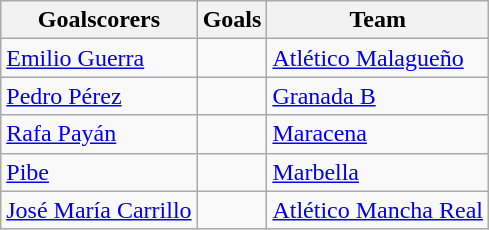<table class="wikitable">
<tr>
<th>Goalscorers</th>
<th>Goals</th>
<th>Team</th>
</tr>
<tr>
<td> <a href='#'>Emilio Guerra</a></td>
<td></td>
<td><a href='#'>Atlético Malagueño</a></td>
</tr>
<tr>
<td> <a href='#'>Pedro Pérez</a></td>
<td></td>
<td><a href='#'>Granada B</a></td>
</tr>
<tr>
<td> <a href='#'>Rafa Payán</a></td>
<td></td>
<td><a href='#'>Maracena</a></td>
</tr>
<tr>
<td> <a href='#'>Pibe</a></td>
<td></td>
<td><a href='#'>Marbella</a></td>
</tr>
<tr>
<td> <a href='#'>José María Carrillo</a></td>
<td></td>
<td><a href='#'>Atlético Mancha Real</a></td>
</tr>
</table>
